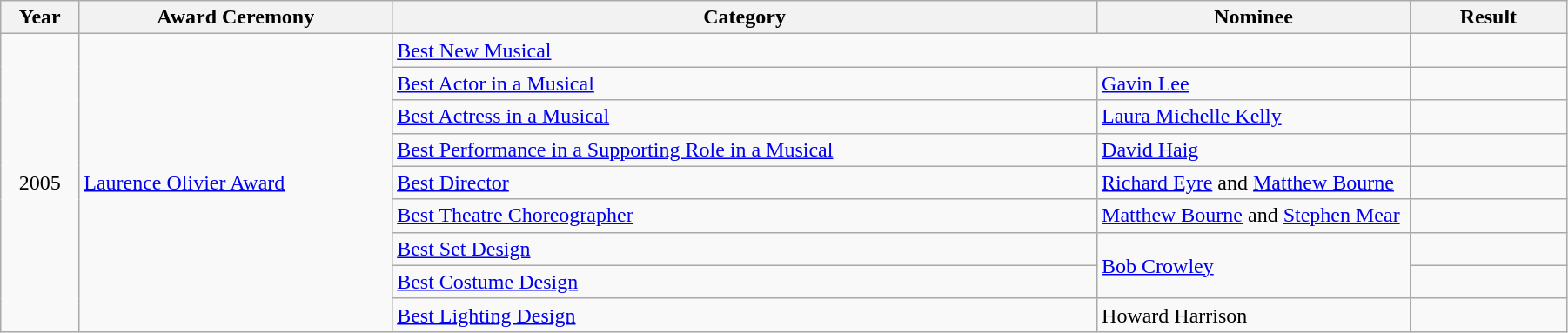<table class="wikitable" style="width:95%;">
<tr>
<th style="width:5%;">Year</th>
<th style="width:20%;">Award Ceremony</th>
<th style="width:45%;">Category</th>
<th style="width:20%;">Nominee</th>
<th style="width:10%;">Result</th>
</tr>
<tr>
<td rowspan="9" style="text-align:center;">2005</td>
<td rowspan="9"><a href='#'>Laurence Olivier Award</a></td>
<td colspan="2"><a href='#'>Best New Musical</a></td>
<td></td>
</tr>
<tr>
<td><a href='#'>Best Actor in a Musical</a></td>
<td><a href='#'>Gavin Lee</a></td>
<td></td>
</tr>
<tr>
<td><a href='#'>Best Actress in a Musical</a></td>
<td><a href='#'>Laura Michelle Kelly</a></td>
<td></td>
</tr>
<tr>
<td><a href='#'>Best Performance in a Supporting Role in a Musical</a></td>
<td><a href='#'>David Haig</a></td>
<td></td>
</tr>
<tr>
<td><a href='#'>Best Director</a></td>
<td><a href='#'>Richard Eyre</a> and <a href='#'>Matthew Bourne</a></td>
<td></td>
</tr>
<tr>
<td><a href='#'>Best Theatre Choreographer</a></td>
<td><a href='#'>Matthew Bourne</a> and <a href='#'>Stephen Mear</a></td>
<td></td>
</tr>
<tr>
<td><a href='#'>Best Set Design</a></td>
<td rowspan="2"><a href='#'>Bob Crowley</a></td>
<td></td>
</tr>
<tr>
<td><a href='#'>Best Costume Design</a></td>
<td></td>
</tr>
<tr>
<td><a href='#'>Best Lighting Design</a></td>
<td>Howard Harrison</td>
<td></td>
</tr>
</table>
